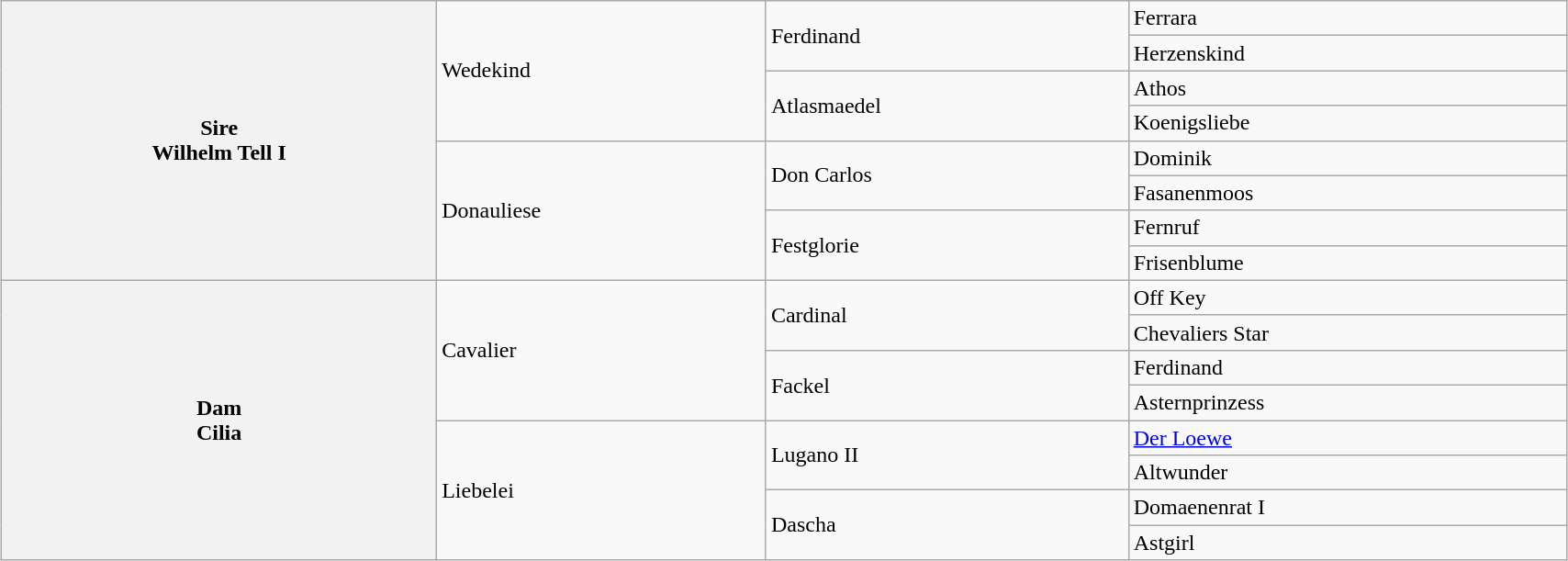<table class="wikitable" style="clear:both; margin:0em auto; width:90%;">
<tr>
<th rowspan="8">Sire<br>Wilhelm Tell I</th>
<td rowspan="4">Wedekind</td>
<td rowspan="2">Ferdinand</td>
<td>Ferrara</td>
</tr>
<tr>
<td>Herzenskind</td>
</tr>
<tr>
<td rowspan="2">Atlasmaedel</td>
<td>Athos</td>
</tr>
<tr>
<td>Koenigsliebe</td>
</tr>
<tr>
<td rowspan="4">Donauliese</td>
<td rowspan="2">Don Carlos</td>
<td>Dominik</td>
</tr>
<tr>
<td>Fasanenmoos</td>
</tr>
<tr>
<td rowspan="2">Festglorie</td>
<td>Fernruf</td>
</tr>
<tr>
<td>Frisenblume</td>
</tr>
<tr>
<th rowspan="8">Dam<br>Cilia</th>
<td rowspan="4">Cavalier</td>
<td rowspan="2">Cardinal</td>
<td>Off Key</td>
</tr>
<tr>
<td>Chevaliers Star</td>
</tr>
<tr>
<td rowspan="2">Fackel</td>
<td>Ferdinand</td>
</tr>
<tr>
<td>Asternprinzess</td>
</tr>
<tr>
<td rowspan="4">Liebelei</td>
<td rowspan="2">Lugano II</td>
<td><a href='#'>Der Loewe</a></td>
</tr>
<tr>
<td>Altwunder</td>
</tr>
<tr>
<td rowspan="2">Dascha</td>
<td>Domaenenrat I</td>
</tr>
<tr>
<td>Astgirl</td>
</tr>
</table>
